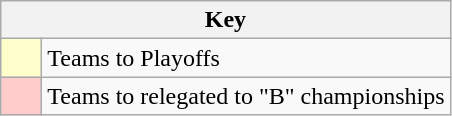<table class="wikitable" style="text-align: center;">
<tr>
<th colspan=2>Key</th>
</tr>
<tr>
<td style="background:#ffffcc; width:20px;"></td>
<td align=left>Teams to Playoffs</td>
</tr>
<tr>
<td style="background:#ffcccc; width:20px;"></td>
<td align=left>Teams to relegated to "B" championships</td>
</tr>
</table>
